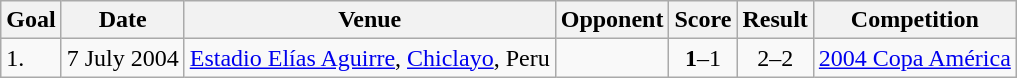<table class="wikitable">
<tr>
<th>Goal</th>
<th>Date</th>
<th>Venue</th>
<th>Opponent</th>
<th>Score</th>
<th>Result</th>
<th>Competition</th>
</tr>
<tr>
<td>1.</td>
<td>7 July 2004</td>
<td><a href='#'>Estadio Elías Aguirre</a>, <a href='#'>Chiclayo</a>, Peru</td>
<td></td>
<td align=center><strong>1</strong>–1</td>
<td align=center>2–2</td>
<td><a href='#'>2004 Copa América</a></td>
</tr>
</table>
